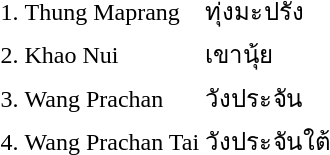<table>
<tr>
<td>1.</td>
<td>Thung Maprang</td>
<td>ทุ่งมะปรัง</td>
</tr>
<tr>
<td>2.</td>
<td>Khao Nui</td>
<td>เขานุ้ย</td>
</tr>
<tr>
<td>3.</td>
<td>Wang Prachan</td>
<td>วังประจัน</td>
</tr>
<tr>
<td>4.</td>
<td>Wang Prachan Tai</td>
<td>วังประจันใต้</td>
</tr>
</table>
